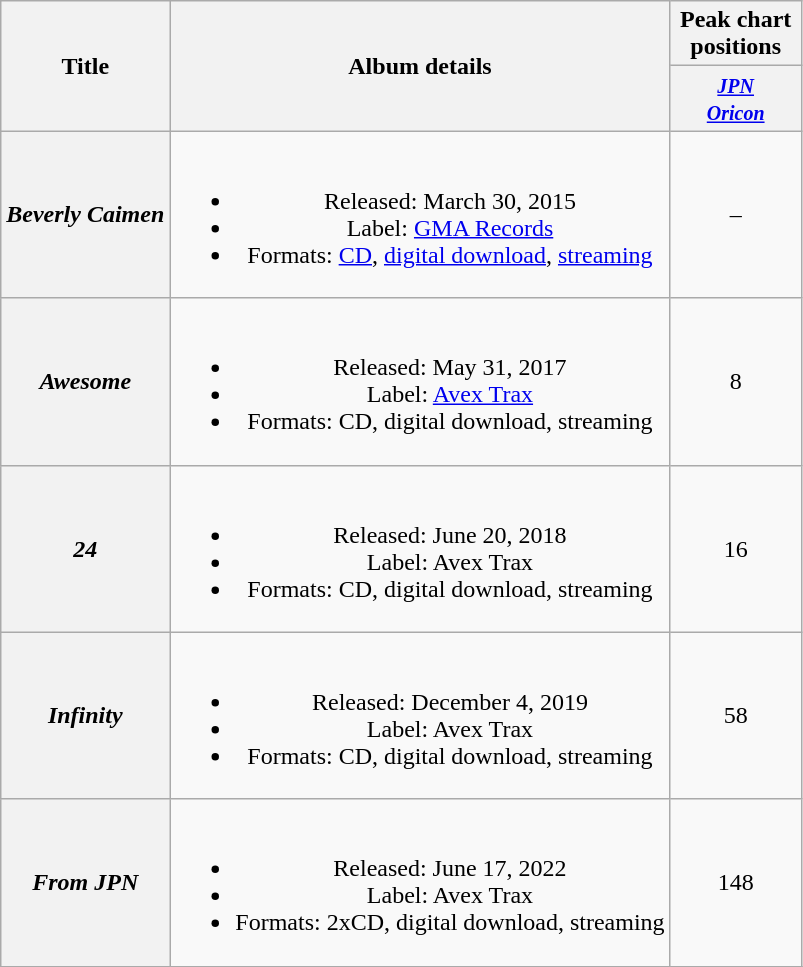<table class="wikitable plainrowheaders" style="text-align:center;">
<tr>
<th scope="col" rowspan="2">Title</th>
<th scope="col" rowspan="2">Album details</th>
<th scope="col" colspan="1" style="width:5em;">Peak chart positions</th>
</tr>
<tr>
<th ! style="width:2.5em;"><small><em><a href='#'>JPN<br>Oricon</a></em></small></th>
</tr>
<tr>
<th scope="row"><em>Beverly Caimen</em></th>
<td><br><ul><li>Released: March 30, 2015</li><li>Label: <a href='#'>GMA Records</a></li><li>Formats: <a href='#'>CD</a>, <a href='#'>digital download</a>, <a href='#'>streaming</a></li></ul></td>
<td>–</td>
</tr>
<tr>
<th scope="row"><em>Awesome</em></th>
<td><br><ul><li>Released: May 31, 2017</li><li>Label: <a href='#'>Avex Trax</a></li><li>Formats: CD, digital download, streaming</li></ul></td>
<td>8</td>
</tr>
<tr>
<th scope="row"><em>24</em></th>
<td><br><ul><li>Released: June 20, 2018</li><li>Label: Avex Trax</li><li>Formats: CD, digital download, streaming</li></ul></td>
<td>16</td>
</tr>
<tr>
<th scope="row"><em>Infinity</em></th>
<td><br><ul><li>Released: December 4, 2019</li><li>Label: Avex Trax</li><li>Formats: CD, digital download, streaming</li></ul></td>
<td>58</td>
</tr>
<tr>
<th scope="row"><em>From JPN</em></th>
<td><br><ul><li>Released: June 17, 2022</li><li>Label: Avex Trax</li><li>Formats: 2xCD, digital download, streaming</li></ul></td>
<td>148</td>
</tr>
<tr>
</tr>
</table>
